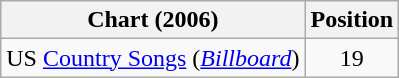<table class="wikitable sortable">
<tr>
<th scope="col">Chart (2006)</th>
<th scope="col">Position</th>
</tr>
<tr>
<td>US <a href='#'>Country Songs</a> (<em><a href='#'>Billboard</a></em>)</td>
<td align="center">19</td>
</tr>
</table>
